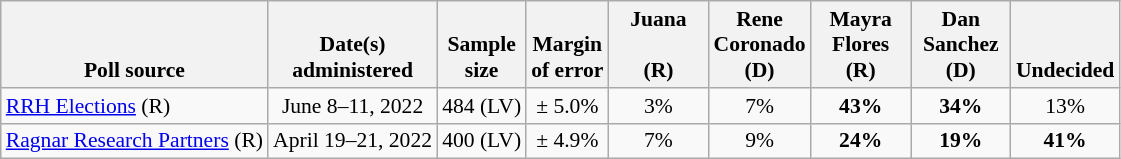<table class="wikitable" style="font-size:90%;text-align:center;">
<tr valign=bottom>
<th>Poll source</th>
<th>Date(s)<br>administered</th>
<th>Sample<br>size</th>
<th>Margin<br>of error</th>
<th style="width:60px;">Juana<br><br>(R)</th>
<th style="width:60px;">Rene<br>Coronado<br>(D)</th>
<th style="width:60px;">Mayra<br>Flores<br>(R)</th>
<th style="width:60px;">Dan<br>Sanchez<br>(D)</th>
<th>Undecided</th>
</tr>
<tr>
<td style="text-align:left;"><a href='#'>RRH Elections</a> (R)</td>
<td>June 8–11, 2022</td>
<td>484 (LV)</td>
<td>± 5.0%</td>
<td>3%</td>
<td>7%</td>
<td><strong>43%</strong></td>
<td><strong>34%</strong></td>
<td>13%</td>
</tr>
<tr>
<td style="text-align:left;"><a href='#'>Ragnar Research Partners</a> (R)</td>
<td>April 19–21, 2022</td>
<td>400 (LV)</td>
<td>± 4.9%</td>
<td>7%</td>
<td>9%</td>
<td><strong>24%</strong></td>
<td><strong>19%</strong></td>
<td><strong>41%</strong></td>
</tr>
</table>
